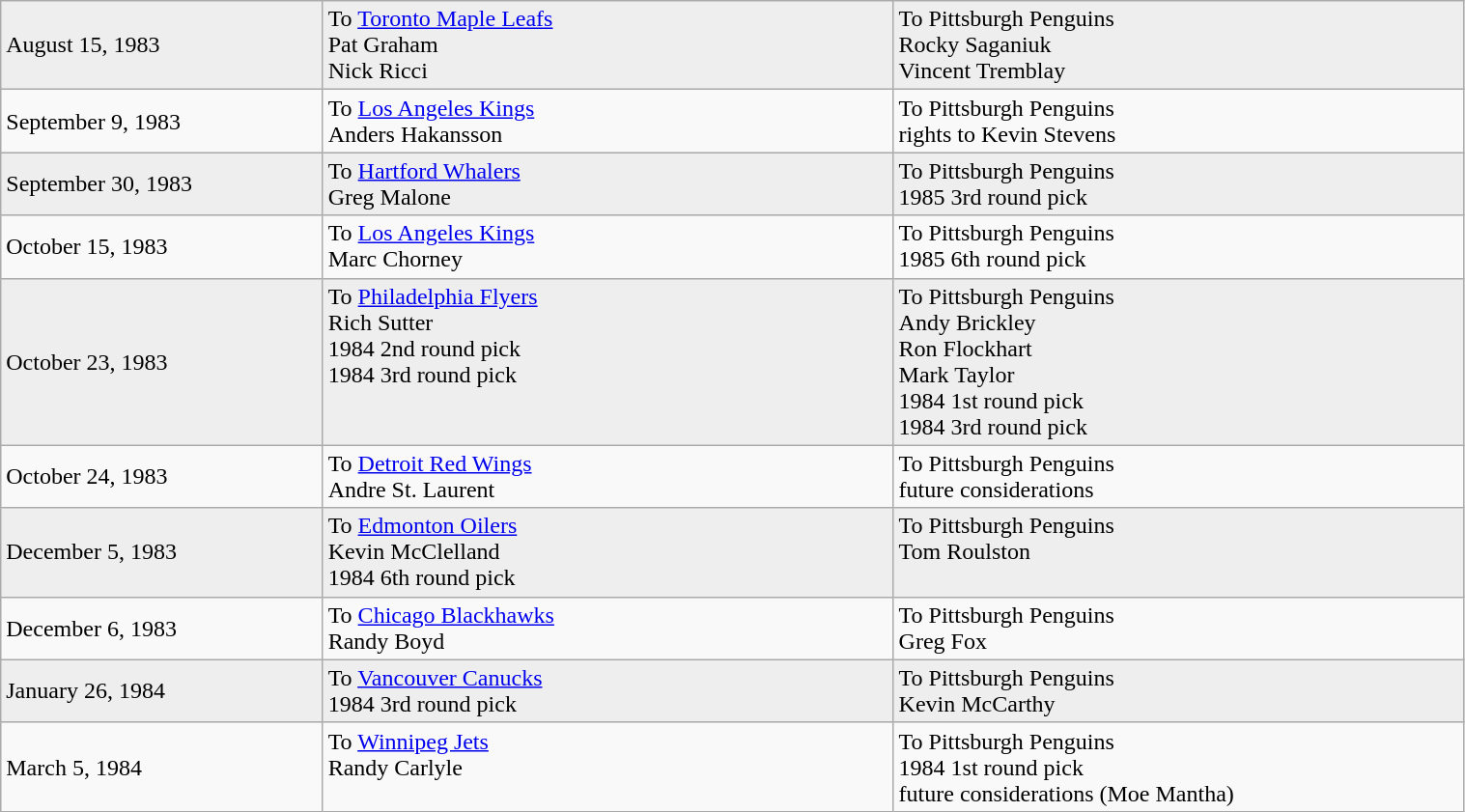<table class="wikitable" style="border:1px solid #999999; width:80%;">
<tr bgcolor="eeeeee">
<td style="width:22%;">August 15, 1983</td>
<td style="width:39%;" valign="top">To <a href='#'>Toronto Maple Leafs</a><br>Pat Graham<br>Nick Ricci</td>
<td style="width:39%;" valign="top">To Pittsburgh Penguins<br>Rocky Saganiuk<br>Vincent Tremblay</td>
</tr>
<tr>
<td style="width:22%;">September 9, 1983</td>
<td style="width:39%;" valign="top">To <a href='#'>Los Angeles Kings</a><br>Anders Hakansson</td>
<td style="width:39%;" valign="top">To Pittsburgh Penguins<br>rights to Kevin Stevens</td>
</tr>
<tr bgcolor="eeeeee">
<td style="width:22%;">September 30, 1983</td>
<td style="width:39%;" valign="top">To <a href='#'>Hartford Whalers</a><br>Greg Malone</td>
<td style="width:39%;" valign="top">To Pittsburgh Penguins<br>1985 3rd round pick</td>
</tr>
<tr>
<td style="width:22%;">October 15, 1983</td>
<td style="width:39%;" valign="top">To <a href='#'>Los Angeles Kings</a><br>Marc Chorney</td>
<td style="width:39%;" valign="top">To Pittsburgh Penguins<br>1985 6th round pick</td>
</tr>
<tr bgcolor="eeeeee">
<td style="width:22%;">October 23, 1983</td>
<td style="width:39%;" valign="top">To <a href='#'>Philadelphia Flyers</a><br>Rich Sutter<br>1984 2nd round pick<br>1984 3rd round pick</td>
<td style="width:39%;" valign="top">To Pittsburgh Penguins<br>Andy Brickley<br>Ron Flockhart<br>Mark Taylor<br>1984 1st round pick<br>1984 3rd round pick</td>
</tr>
<tr>
<td style="width:22%;">October 24, 1983</td>
<td style="width:39%;" valign="top">To <a href='#'>Detroit Red Wings</a><br>Andre St. Laurent</td>
<td style="width:39%;" valign="top">To Pittsburgh Penguins<br>future considerations</td>
</tr>
<tr bgcolor="eeeeee">
<td style="width:22%;">December 5, 1983</td>
<td style="width:39%;" valign="top">To <a href='#'>Edmonton Oilers</a><br>Kevin McClelland<br>1984 6th round pick</td>
<td style="width:39%;" valign="top">To Pittsburgh Penguins<br>Tom Roulston</td>
</tr>
<tr>
<td style="width:22%;">December 6, 1983</td>
<td style="width:39%;" valign="top">To <a href='#'>Chicago Blackhawks</a><br>Randy Boyd</td>
<td style="width:39%;" valign="top">To Pittsburgh Penguins<br>Greg Fox</td>
</tr>
<tr bgcolor="eeeeee">
<td style="width:22%;">January 26, 1984</td>
<td style="width:39%;" valign="top">To <a href='#'>Vancouver Canucks</a><br>1984 3rd round pick</td>
<td style="width:39%;" valign="top">To Pittsburgh Penguins<br>Kevin McCarthy</td>
</tr>
<tr>
<td style="width:22%;">March 5, 1984</td>
<td style="width:39%;" valign="top">To <a href='#'>Winnipeg Jets</a><br>Randy Carlyle</td>
<td style="width:39%;" valign="top">To Pittsburgh Penguins<br>1984 1st round pick<br>future considerations (Moe Mantha)</td>
</tr>
</table>
